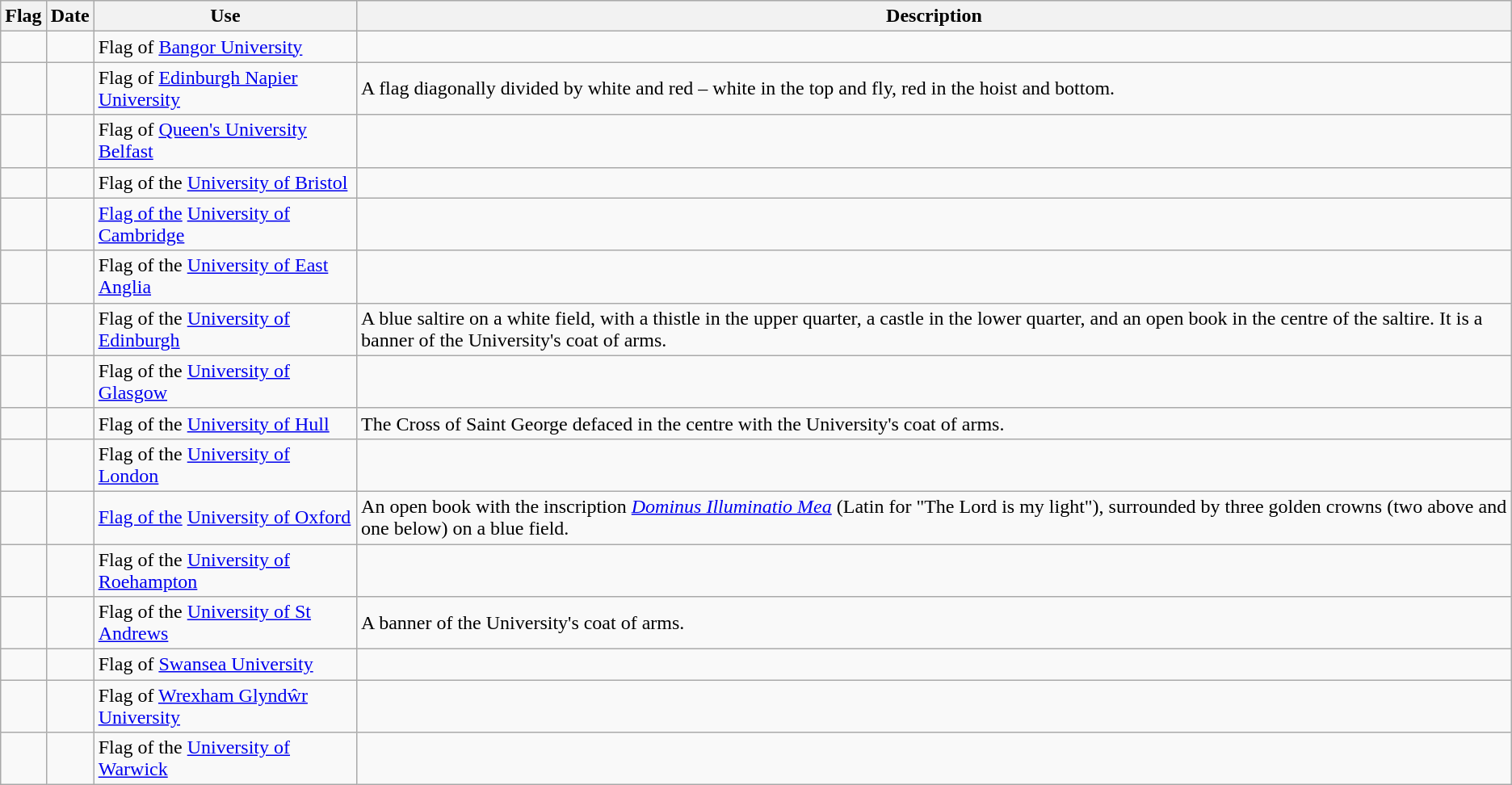<table class="wikitable">
<tr style="background:#efefef;">
<th>Flag</th>
<th>Date</th>
<th>Use</th>
<th>Description</th>
</tr>
<tr>
<td></td>
<td></td>
<td>Flag of <a href='#'>Bangor University</a></td>
<td></td>
</tr>
<tr>
<td></td>
<td></td>
<td>Flag of <a href='#'>Edinburgh Napier University</a></td>
<td>A flag diagonally divided by white and red – white in the top and fly, red in the hoist and bottom.</td>
</tr>
<tr>
<td></td>
<td></td>
<td>Flag of <a href='#'>Queen's University Belfast</a></td>
<td></td>
</tr>
<tr>
<td></td>
<td></td>
<td>Flag of the <a href='#'>University of Bristol</a></td>
<td></td>
</tr>
<tr>
<td></td>
<td></td>
<td><a href='#'>Flag of the</a> <a href='#'>University of Cambridge</a></td>
<td></td>
</tr>
<tr>
<td></td>
<td></td>
<td>Flag of the <a href='#'>University of East Anglia</a></td>
<td></td>
</tr>
<tr>
<td></td>
<td></td>
<td>Flag of the <a href='#'>University of Edinburgh</a></td>
<td>A blue saltire on a white field, with a thistle in the upper quarter, a castle in the lower quarter, and an open book in the centre of the saltire. It is a banner of the University's coat of arms.</td>
</tr>
<tr>
<td></td>
<td></td>
<td>Flag of the <a href='#'>University of Glasgow</a></td>
<td></td>
</tr>
<tr>
<td></td>
<td></td>
<td>Flag of the <a href='#'>University of Hull</a></td>
<td>The Cross of Saint George defaced in the centre with the University's coat of arms.</td>
</tr>
<tr>
<td></td>
<td></td>
<td>Flag of the <a href='#'>University of London</a></td>
<td></td>
</tr>
<tr>
<td></td>
<td></td>
<td><a href='#'>Flag of the</a> <a href='#'>University of Oxford</a></td>
<td>An open book with the inscription <em><a href='#'>Dominus Illuminatio Mea</a></em> (Latin for "The Lord is my light"), surrounded by three golden crowns (two above and one below) on a blue field.</td>
</tr>
<tr>
<td></td>
<td></td>
<td>Flag of the <a href='#'>University of Roehampton</a></td>
<td></td>
</tr>
<tr>
<td></td>
<td></td>
<td>Flag of the <a href='#'>University of St Andrews</a></td>
<td>A banner of the University's coat of arms.</td>
</tr>
<tr>
<td></td>
<td></td>
<td>Flag of <a href='#'>Swansea University</a></td>
<td></td>
</tr>
<tr>
<td></td>
<td></td>
<td>Flag of <a href='#'>Wrexham Glyndŵr University</a></td>
<td></td>
</tr>
<tr>
<td></td>
<td></td>
<td>Flag of the <a href='#'>University of Warwick</a></td>
<td></td>
</tr>
</table>
